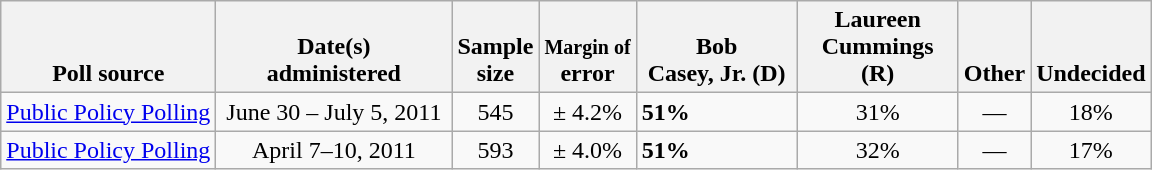<table class="wikitable">
<tr valign= bottom>
<th>Poll source</th>
<th style="width:150px;">Date(s)<br>administered</th>
<th class=small>Sample<br>size</th>
<th><small>Margin of</small><br>error</th>
<th style="width:100px;">Bob <br>Casey, Jr. (D)</th>
<th style="width:100px;">Laureen<br>Cummings (R)</th>
<th>Other</th>
<th>Undecided</th>
</tr>
<tr>
<td><a href='#'>Public Policy Polling</a></td>
<td align=center>June 30 – July 5, 2011</td>
<td align=center>545</td>
<td align=center>± 4.2%</td>
<td><strong>51%</strong></td>
<td align=center>31%</td>
<td align=center>—</td>
<td align=center>18%</td>
</tr>
<tr>
<td><a href='#'>Public Policy Polling</a></td>
<td align=center>April 7–10, 2011</td>
<td align=center>593</td>
<td align=center>± 4.0%</td>
<td><strong>51%</strong></td>
<td align=center>32%</td>
<td align=center>—</td>
<td align=center>17%</td>
</tr>
</table>
